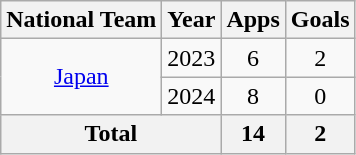<table class="wikitable" style="text-align:center">
<tr>
<th>National Team</th>
<th>Year</th>
<th>Apps</th>
<th>Goals</th>
</tr>
<tr>
<td rowspan="2"><a href='#'>Japan</a></td>
<td>2023</td>
<td>6</td>
<td>2</td>
</tr>
<tr>
<td>2024</td>
<td>8</td>
<td>0</td>
</tr>
<tr>
<th colspan="2">Total</th>
<th>14</th>
<th>2</th>
</tr>
</table>
